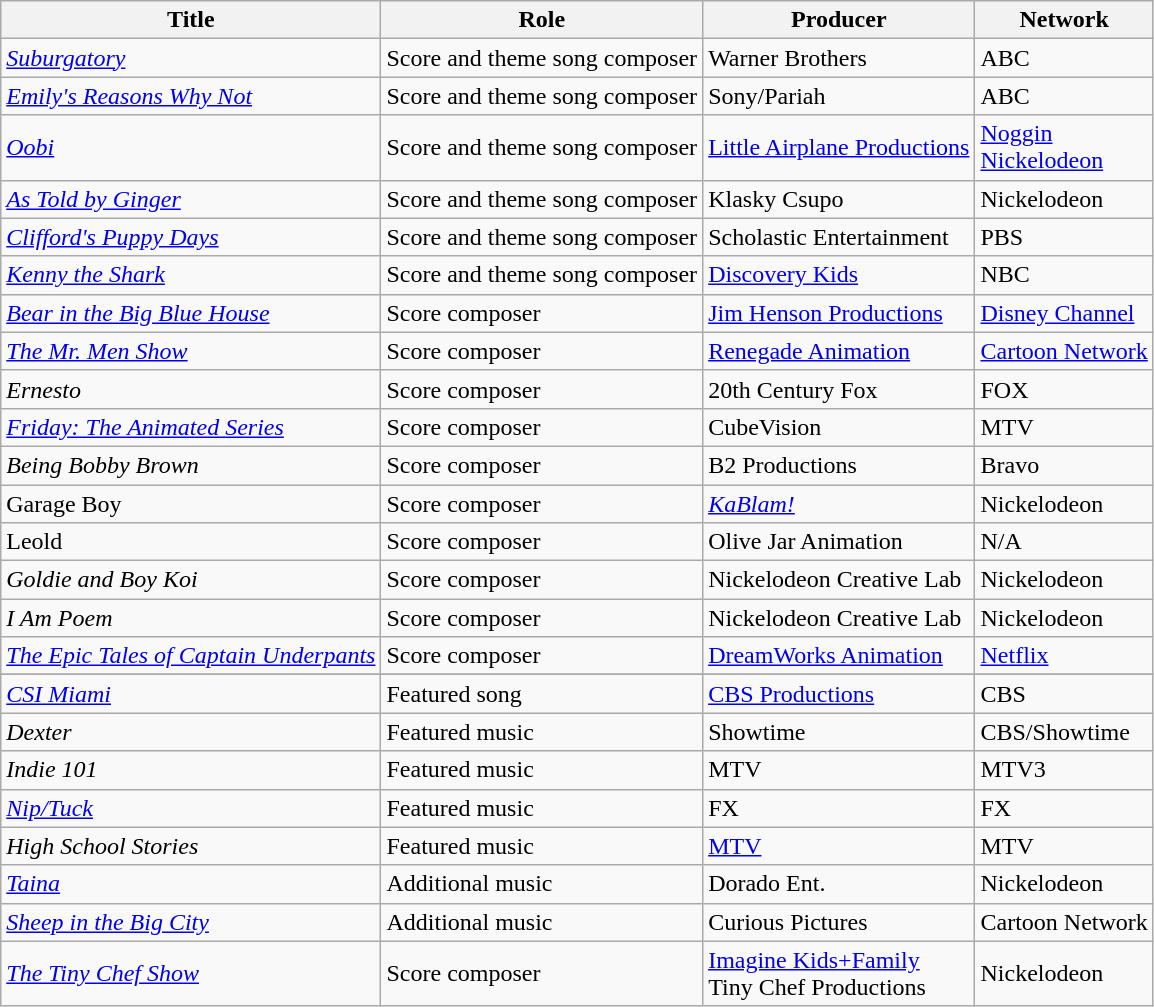<table class="wikitable">
<tr>
<th>Title</th>
<th>Role</th>
<th>Producer</th>
<th>Network</th>
</tr>
<tr>
<td><em><a href='#'>Suburgatory</a></em></td>
<td>Score and theme song composer</td>
<td>Warner Brothers</td>
<td>ABC</td>
</tr>
<tr>
<td><em><a href='#'>Emily's Reasons Why Not</a></em></td>
<td>Score and theme song composer</td>
<td>Sony/Pariah</td>
<td>ABC</td>
</tr>
<tr>
<td><em><a href='#'>Oobi</a></em></td>
<td>Score and theme song composer</td>
<td><a href='#'>Little Airplane Productions</a></td>
<td><a href='#'>Noggin</a><br><a href='#'>Nickelodeon</a></td>
</tr>
<tr>
<td><em><a href='#'>As Told by Ginger</a></em></td>
<td>Score and theme song composer</td>
<td>Klasky Csupo</td>
<td>Nickelodeon</td>
</tr>
<tr>
<td><em><a href='#'>Clifford's Puppy Days</a></em></td>
<td>Score and theme song composer</td>
<td>Scholastic Entertainment</td>
<td>PBS</td>
</tr>
<tr>
<td><em><a href='#'>Kenny the Shark</a></em></td>
<td>Score and theme song composer</td>
<td><a href='#'>Discovery Kids</a></td>
<td>NBC</td>
</tr>
<tr>
<td><em><a href='#'>Bear in the Big Blue House</a></em></td>
<td>Score composer</td>
<td><a href='#'>Jim Henson Productions</a></td>
<td><a href='#'>Disney Channel</a></td>
</tr>
<tr>
<td><em><a href='#'>The Mr. Men Show</a></em></td>
<td>Score composer</td>
<td><a href='#'>Renegade Animation</a></td>
<td><a href='#'>Cartoon Network</a></td>
</tr>
<tr>
<td><em>Ernesto</em></td>
<td>Score composer</td>
<td>20th Century Fox</td>
<td>FOX</td>
</tr>
<tr>
<td><em><a href='#'>Friday: The Animated Series</a></em></td>
<td>Score composer</td>
<td>CubeVision</td>
<td>MTV</td>
</tr>
<tr>
<td><em>Being Bobby Brown</em></td>
<td>Score composer</td>
<td>B2 Productions</td>
<td>Bravo</td>
</tr>
<tr>
<td>Garage Boy</td>
<td>Score composer</td>
<td><em><a href='#'>KaBlam!</a></em></td>
<td>Nickelodeon</td>
</tr>
<tr>
<td>Leold</td>
<td>Score composer</td>
<td>Olive Jar Animation</td>
<td>N/A</td>
</tr>
<tr>
<td><em>Goldie and Boy Koi</em></td>
<td>Score composer</td>
<td>Nickelodeon Creative Lab</td>
<td>Nickelodeon</td>
</tr>
<tr>
<td><em>I Am Poem</em></td>
<td>Score composer</td>
<td>Nickelodeon Creative Lab</td>
<td>Nickelodeon</td>
</tr>
<tr>
<td><em><a href='#'>The Epic Tales of Captain Underpants</a></em></td>
<td>Score composer</td>
<td><a href='#'>DreamWorks Animation</a></td>
<td><a href='#'>Netflix</a></td>
</tr>
<tr>
</tr>
<tr>
<td><em><a href='#'>CSI Miami</a></em></td>
<td>Featured song</td>
<td><a href='#'>CBS Productions</a></td>
<td>CBS</td>
</tr>
<tr>
<td><em>Dexter</em></td>
<td>Featured music</td>
<td>Showtime</td>
<td>CBS/Showtime</td>
</tr>
<tr>
<td><em>Indie 101</em></td>
<td>Featured music</td>
<td>MTV</td>
<td>MTV3</td>
</tr>
<tr>
<td><em><a href='#'>Nip/Tuck</a></em></td>
<td>Featured music</td>
<td>FX</td>
<td>FX</td>
</tr>
<tr>
<td><em>High School Stories</em></td>
<td>Featured music</td>
<td><a href='#'>MTV</a></td>
<td>MTV</td>
</tr>
<tr>
<td><em><a href='#'>Taina</a></em></td>
<td>Additional music</td>
<td>Dorado Ent.</td>
<td>Nickelodeon</td>
</tr>
<tr>
<td><em><a href='#'>Sheep in the Big City</a></em></td>
<td>Additional music</td>
<td>Curious Pictures</td>
<td>Cartoon Network</td>
</tr>
<tr>
<td><em><a href='#'>The Tiny Chef Show</a></em></td>
<td>Score composer</td>
<td><a href='#'>Imagine Kids+Family</a><br>Tiny Chef Productions</td>
<td>Nickelodeon</td>
</tr>
</table>
